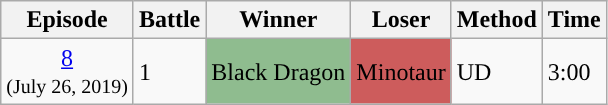<table class="wikitable">
<tr>
<th>Episode</th>
<th>Battle</th>
<th>Winner</th>
<th>Loser</th>
<th>Method</th>
<th>Time</th>
</tr>
<tr>
<td style="text-align:center;" rowspan="1"><a href='#'>8</a><br><small>(July 26, 2019)</small></td>
<td> 1</td>
<td style="background:DarkSeaGreen;">Black Dragon</td>
<td style="background:IndianRed;">Minotaur</td>
<td>UD</td>
<td>3:00</td>
</tr>
</table>
